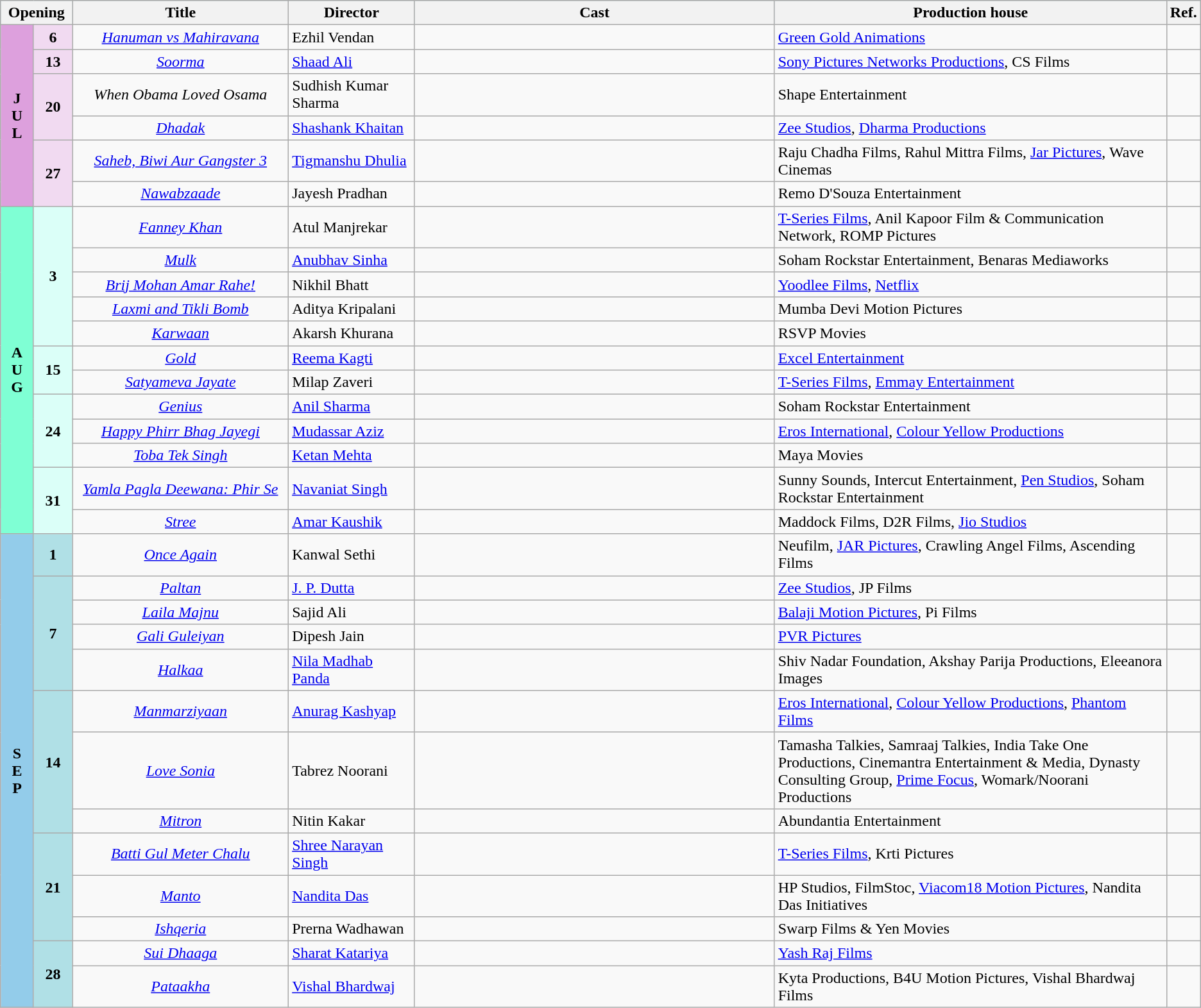<table class="wikitable">
<tr style="background:#b0e0e6;text-align:center;">
<th colspan="2" style="width:6%;"><strong>Opening</strong></th>
<th style="width:18%;"><strong>Title</strong></th>
<th style="width:10.5%;"><strong>Director</strong></th>
<th style="width:30%;"><strong>Cast</strong></th>
<th>Production house</th>
<th>Ref.</th>
</tr>
<tr>
<td rowspan="6" style="text-align:center; background:plum; textcolor:#000;"><strong>J<br>U<br>L</strong></td>
<td rowspan="1" style="text-align:center;background:#f1daf1;"><strong>6</strong></td>
<td style="text-align:center;"><em><a href='#'>Hanuman vs Mahiravana</a></em></td>
<td>Ezhil Vendan</td>
<td></td>
<td><a href='#'>Green Gold Animations</a></td>
<td></td>
</tr>
<tr>
<td rowspan="1" style="text-align:center;background:#f1daf1;"><strong>13</strong></td>
<td style="text-align:center;"><em><a href='#'>Soorma</a></em></td>
<td><a href='#'>Shaad Ali</a></td>
<td></td>
<td><a href='#'>Sony Pictures Networks Productions</a>, CS Films</td>
<td></td>
</tr>
<tr>
<td rowspan="2" style="text-align:center;background:#f1daf1;"><strong>20</strong></td>
<td style="text-align:center;"><em>When Obama Loved Osama</em></td>
<td>Sudhish Kumar Sharma</td>
<td></td>
<td>Shape Entertainment</td>
<td></td>
</tr>
<tr>
<td style="text-align:center;"><em><a href='#'>Dhadak</a></em></td>
<td><a href='#'>Shashank Khaitan</a></td>
<td></td>
<td><a href='#'>Zee Studios</a>, <a href='#'>Dharma Productions</a></td>
<td></td>
</tr>
<tr>
<td rowspan="2" style="text-align:center;background:#f1daf1;"><strong>27</strong></td>
<td style="text-align:center;"><em><a href='#'>Saheb, Biwi Aur Gangster 3</a></em></td>
<td><a href='#'>Tigmanshu Dhulia</a></td>
<td></td>
<td>Raju Chadha Films, Rahul Mittra Films, <a href='#'>Jar Pictures</a>, Wave Cinemas</td>
<td></td>
</tr>
<tr>
<td style="text-align:center;"><em><a href='#'>Nawabzaade</a></em></td>
<td>Jayesh Pradhan</td>
<td></td>
<td>Remo D'Souza Entertainment</td>
<td></td>
</tr>
<tr>
<td rowspan="12" style="text-align:center; background:#7FFFD4; textcolor:#000;"><strong>A<br>U<br>G</strong></td>
<td rowspan="5" style="text-align:center; background:#dbfff8;"><strong>3</strong></td>
<td style="text-align:center;"><em><a href='#'>Fanney Khan</a></em></td>
<td>Atul Manjrekar</td>
<td></td>
<td><a href='#'>T-Series Films</a>, Anil Kapoor Film & Communication Network, ROMP Pictures</td>
<td></td>
</tr>
<tr>
<td style="text-align:center;"><em><a href='#'>Mulk</a></em></td>
<td><a href='#'>Anubhav Sinha</a></td>
<td></td>
<td>Soham Rockstar Entertainment, Benaras Mediaworks</td>
<td></td>
</tr>
<tr>
<td style="text-align:center;"><a href='#'><em>Brij Mohan Amar Rahe!</em></a></td>
<td>Nikhil Bhatt</td>
<td></td>
<td><a href='#'>Yoodlee Films</a>, <a href='#'>Netflix</a></td>
<td></td>
</tr>
<tr>
<td style="text-align:center;"><em><a href='#'>Laxmi and Tikli Bomb</a></em></td>
<td>Aditya Kripalani</td>
<td></td>
<td>Mumba Devi Motion Pictures</td>
<td></td>
</tr>
<tr>
<td style="text-align:center;"><em><a href='#'>Karwaan</a></em></td>
<td>Akarsh Khurana</td>
<td></td>
<td>RSVP Movies</td>
<td></td>
</tr>
<tr>
<td rowspan="2" style="text-align:center;background:#dbfff8;"><strong>15</strong></td>
<td style="text-align:center;"><em><a href='#'>Gold</a></em></td>
<td><a href='#'>Reema Kagti</a></td>
<td></td>
<td><a href='#'>Excel Entertainment</a></td>
<td></td>
</tr>
<tr>
<td style="text-align:center;"><em><a href='#'>Satyameva Jayate</a></em></td>
<td>Milap Zaveri</td>
<td></td>
<td><a href='#'>T-Series Films</a>, <a href='#'>Emmay Entertainment</a></td>
<td></td>
</tr>
<tr>
<td rowspan="3" style="text-align:center;background:#dbfff8;"><strong>24</strong></td>
<td style="text-align:center;"><em><a href='#'>Genius</a></em></td>
<td><a href='#'>Anil Sharma</a></td>
<td></td>
<td>Soham Rockstar Entertainment</td>
<td></td>
</tr>
<tr>
<td style="text-align:center;"><em><a href='#'>Happy Phirr Bhag Jayegi</a></em></td>
<td><a href='#'>Mudassar Aziz</a></td>
<td></td>
<td><a href='#'>Eros International</a>, <a href='#'>Colour Yellow Productions</a></td>
<td></td>
</tr>
<tr>
<td style="text-align:center;"><em><a href='#'>Toba Tek Singh</a></em></td>
<td><a href='#'>Ketan Mehta</a></td>
<td></td>
<td>Maya Movies</td>
<td></td>
</tr>
<tr>
<td rowspan="2" style="text-align:center;background:#dbfff8;"><strong>31</strong></td>
<td style="text-align:center;"><em><a href='#'>Yamla Pagla Deewana: Phir Se</a></em></td>
<td><a href='#'>Navaniat Singh</a></td>
<td></td>
<td>Sunny Sounds, Intercut Entertainment, <a href='#'>Pen Studios</a>, Soham Rockstar Entertainment</td>
<td></td>
</tr>
<tr>
<td style="text-align:center;"><em><a href='#'>Stree</a></em></td>
<td><a href='#'>Amar Kaushik</a></td>
<td></td>
<td>Maddock Films, D2R Films, <a href='#'>Jio Studios</a></td>
<td></td>
</tr>
<tr>
<td rowspan="14" style="text-align:center; background:#93CCEA; textcolor:#000;"><strong>S<br>E<br>P</strong></td>
<td style="text-align:center; background:#b0e0e6;"><strong>1</strong></td>
<td style="text-align:center;"><em><a href='#'>Once Again</a></em></td>
<td>Kanwal Sethi</td>
<td></td>
<td>Neufilm, <a href='#'>JAR Pictures</a>, Crawling Angel Films, Ascending Films</td>
<td></td>
</tr>
<tr>
<td rowspan="4" style="text-align:center;background:#B0E0E6;"><strong>7</strong></td>
<td style="text-align:center;"><em><a href='#'>Paltan</a></em></td>
<td><a href='#'>J. P. Dutta</a></td>
<td></td>
<td><a href='#'>Zee Studios</a>, JP Films</td>
<td><br></td>
</tr>
<tr>
<td style="text-align:center;"><em><a href='#'>Laila Majnu</a></em></td>
<td>Sajid Ali</td>
<td></td>
<td><a href='#'>Balaji Motion Pictures</a>, Pi Films</td>
<td></td>
</tr>
<tr>
<td style="text-align:center;"><em><a href='#'>Gali Guleiyan</a></em></td>
<td>Dipesh Jain</td>
<td></td>
<td><a href='#'>PVR Pictures</a></td>
<td></td>
</tr>
<tr>
<td style="text-align:center;"><em><a href='#'>Halkaa</a></em></td>
<td><a href='#'>Nila Madhab Panda</a></td>
<td></td>
<td>Shiv Nadar Foundation, Akshay Parija Productions, Eleeanora Images</td>
<td></td>
</tr>
<tr>
<th rowspan="3" style="text-align:center; background:#b0e0e6;"><strong>14</strong></th>
<td style="text-align:center;"><em><a href='#'>Manmarziyaan</a></em></td>
<td><a href='#'>Anurag Kashyap</a></td>
<td></td>
<td><a href='#'>Eros International</a>, <a href='#'>Colour Yellow Productions</a>, <a href='#'>Phantom Films</a></td>
<td></td>
</tr>
<tr>
<td style="text-align:center;"><em><a href='#'>Love Sonia</a></em></td>
<td>Tabrez Noorani</td>
<td></td>
<td>Tamasha Talkies, Samraaj Talkies, India Take One Productions, Cinemantra Entertainment & Media, Dynasty Consulting Group, <a href='#'>Prime Focus</a>, Womark/Noorani Productions</td>
<td></td>
</tr>
<tr>
<td style="text-align:center;"><em><a href='#'>Mitron</a></em></td>
<td>Nitin Kakar</td>
<td></td>
<td>Abundantia Entertainment</td>
<td></td>
</tr>
<tr>
<td rowspan="3" style="text-align:center; background:#b0e0e6;"><strong>21</strong></td>
<td style="text-align:center;"><em><a href='#'>Batti Gul Meter Chalu</a></em></td>
<td><a href='#'>Shree Narayan Singh</a></td>
<td></td>
<td><a href='#'>T-Series Films</a>, Krti Pictures</td>
<td></td>
</tr>
<tr>
<td style="text-align:center;"><em><a href='#'>Manto</a></em></td>
<td><a href='#'>Nandita Das</a></td>
<td></td>
<td>HP Studios, FilmStoc, <a href='#'>Viacom18 Motion Pictures</a>, Nandita Das Initiatives</td>
<td></td>
</tr>
<tr>
<td style="text-align:center;"><em><a href='#'>Ishqeria</a></em></td>
<td>Prerna Wadhawan</td>
<td></td>
<td>Swarp Films & Yen Movies</td>
<td></td>
</tr>
<tr>
<td rowspan="2" style="text-align:center; background:#b0e0e6;"><strong>28</strong></td>
<td style="text-align:center;"><em><a href='#'>Sui Dhaaga</a></em></td>
<td><a href='#'>Sharat Katariya</a></td>
<td></td>
<td><a href='#'>Yash Raj Films</a></td>
<td></td>
</tr>
<tr>
<td style="text-align:center;"><em><a href='#'>Pataakha</a></em></td>
<td><a href='#'>Vishal Bhardwaj</a></td>
<td></td>
<td>Kyta Productions, B4U Motion Pictures, Vishal Bhardwaj Films</td>
<td></td>
</tr>
</table>
